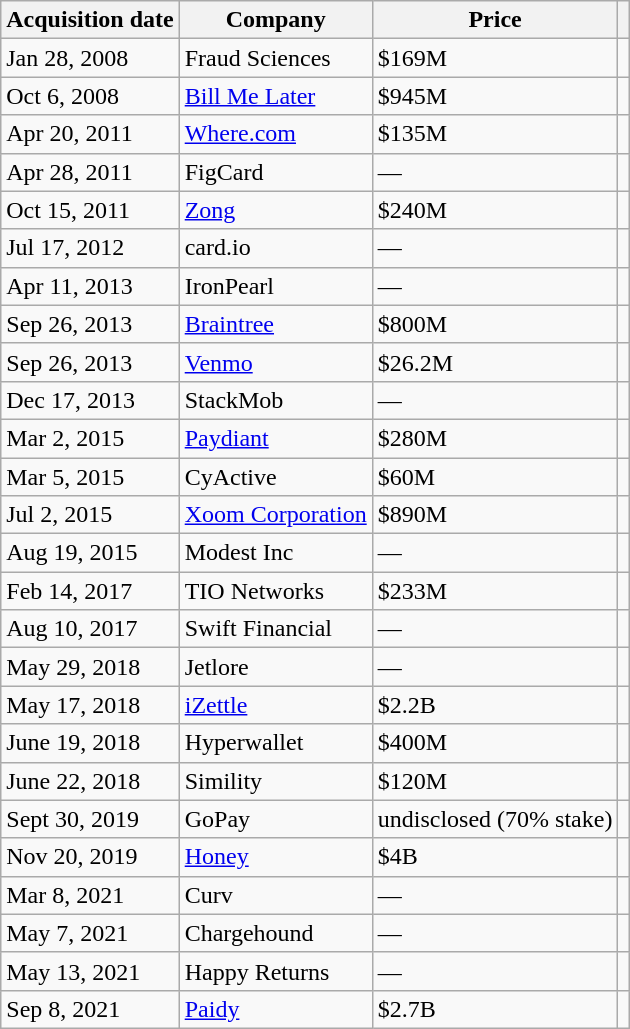<table class="wikitable sortable">
<tr>
<th>Acquisition date</th>
<th>Company</th>
<th>Price</th>
<th></th>
</tr>
<tr>
<td>Jan 28, 2008</td>
<td>Fraud Sciences</td>
<td>$169M</td>
<td></td>
</tr>
<tr>
<td>Oct 6, 2008</td>
<td><a href='#'>Bill Me Later</a></td>
<td>$945M</td>
<td></td>
</tr>
<tr>
<td>Apr 20, 2011</td>
<td><a href='#'>Where.com</a></td>
<td>$135M</td>
<td></td>
</tr>
<tr>
<td>Apr 28, 2011</td>
<td>FigCard</td>
<td>—</td>
<td></td>
</tr>
<tr>
<td>Oct 15, 2011</td>
<td><a href='#'>Zong</a></td>
<td>$240M</td>
<td></td>
</tr>
<tr>
<td>Jul 17, 2012</td>
<td>card.io</td>
<td>—</td>
<td></td>
</tr>
<tr>
<td>Apr 11, 2013</td>
<td>IronPearl</td>
<td>—</td>
<td></td>
</tr>
<tr>
<td>Sep 26, 2013</td>
<td><a href='#'>Braintree</a></td>
<td>$800M</td>
<td></td>
</tr>
<tr>
<td>Sep 26, 2013</td>
<td><a href='#'>Venmo</a></td>
<td>$26.2M</td>
<td></td>
</tr>
<tr>
<td>Dec 17, 2013</td>
<td>StackMob</td>
<td>—</td>
<td></td>
</tr>
<tr>
<td>Mar 2, 2015</td>
<td><a href='#'>Paydiant</a></td>
<td>$280M</td>
<td></td>
</tr>
<tr>
<td>Mar 5, 2015</td>
<td>CyActive</td>
<td>$60M</td>
<td></td>
</tr>
<tr>
<td>Jul 2, 2015</td>
<td><a href='#'>Xoom Corporation</a></td>
<td>$890M</td>
<td></td>
</tr>
<tr>
<td>Aug 19, 2015</td>
<td>Modest Inc</td>
<td>—</td>
<td></td>
</tr>
<tr>
<td>Feb 14, 2017</td>
<td>TIO Networks</td>
<td>$233M</td>
<td></td>
</tr>
<tr>
<td>Aug 10, 2017</td>
<td>Swift Financial</td>
<td>—</td>
<td></td>
</tr>
<tr>
<td>May 29, 2018</td>
<td>Jetlore</td>
<td>—</td>
<td></td>
</tr>
<tr>
<td>May 17, 2018</td>
<td><a href='#'>iZettle</a></td>
<td>$2.2B</td>
<td></td>
</tr>
<tr>
<td>June 19, 2018</td>
<td>Hyperwallet</td>
<td>$400M</td>
<td></td>
</tr>
<tr>
<td>June 22, 2018</td>
<td>Simility</td>
<td>$120M</td>
<td></td>
</tr>
<tr>
<td>Sept 30, 2019</td>
<td>GoPay</td>
<td>undisclosed (70% stake)</td>
<td></td>
</tr>
<tr>
<td>Nov 20, 2019</td>
<td><a href='#'>Honey</a></td>
<td>$4B</td>
<td></td>
</tr>
<tr>
<td>Mar 8, 2021</td>
<td>Curv</td>
<td>—</td>
<td></td>
</tr>
<tr>
<td>May 7, 2021</td>
<td>Chargehound</td>
<td>—</td>
<td></td>
</tr>
<tr>
<td>May 13, 2021</td>
<td>Happy Returns</td>
<td>—</td>
<td></td>
</tr>
<tr>
<td>Sep 8, 2021</td>
<td><a href='#'>Paidy</a></td>
<td>$2.7B</td>
<td></td>
</tr>
</table>
